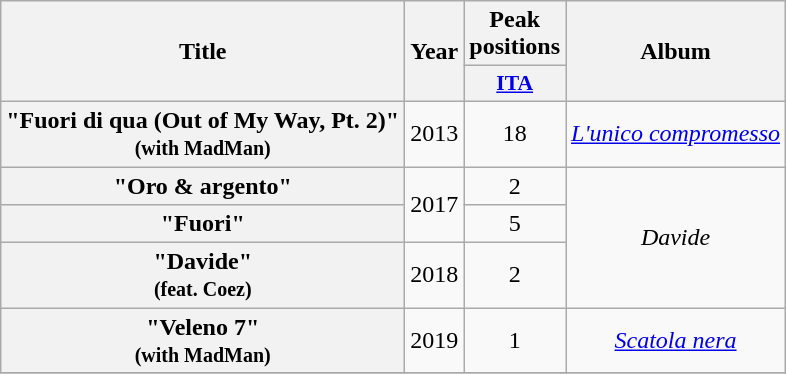<table class="wikitable plainrowheaders" style="text-align:center">
<tr>
<th scope="col" rowspan="2">Title</th>
<th scope="col" rowspan="2">Year</th>
<th scope="col" colspan="1">Peak positions</th>
<th scope="col" rowspan="2">Album</th>
</tr>
<tr>
<th scope="col" style="width:3em;font-size:90%;"><a href='#'>ITA</a><br></th>
</tr>
<tr>
<th scope="row">"Fuori di qua (Out of My Way, Pt. 2)"<br><small>(with MadMan)</small></th>
<td>2013</td>
<td>18</td>
<td><em><a href='#'>L'unico compromesso</a></em></td>
</tr>
<tr>
<th scope="row">"Oro & argento"</th>
<td rowspan=2>2017</td>
<td>2</td>
<td rowspan="3"><em>Davide</em></td>
</tr>
<tr>
<th scope="row">"Fuori"</th>
<td>5</td>
</tr>
<tr>
<th scope="row">"Davide"<br><small>(feat. Coez)</small></th>
<td rowspan=1>2018</td>
<td>2</td>
</tr>
<tr>
<th scope="row">"Veleno 7"<br><small>(with MadMan)</small></th>
<td rowspan=1>2019</td>
<td>1</td>
<td><em><a href='#'>Scatola nera</a></em></td>
</tr>
<tr>
</tr>
</table>
